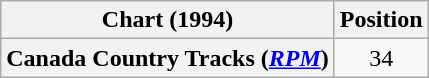<table class="wikitable plainrowheaders" style="text-align:center">
<tr>
<th>Chart (1994)</th>
<th>Position</th>
</tr>
<tr>
<th scope="row">Canada Country Tracks (<em><a href='#'>RPM</a></em>)</th>
<td>34</td>
</tr>
</table>
